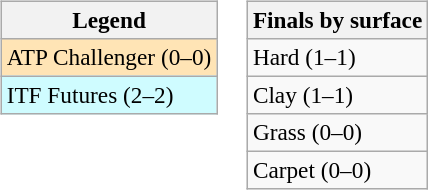<table>
<tr valign=top>
<td><br><table class=wikitable style=font-size:97%>
<tr>
<th>Legend</th>
</tr>
<tr bgcolor=moccasin>
<td>ATP Challenger (0–0)</td>
</tr>
<tr bgcolor=cffcff>
<td>ITF Futures (2–2)</td>
</tr>
</table>
</td>
<td><br><table class=wikitable style=font-size:97%>
<tr>
<th>Finals by surface</th>
</tr>
<tr>
<td>Hard (1–1)</td>
</tr>
<tr>
<td>Clay (1–1)</td>
</tr>
<tr>
<td>Grass (0–0)</td>
</tr>
<tr>
<td>Carpet (0–0)</td>
</tr>
</table>
</td>
</tr>
</table>
